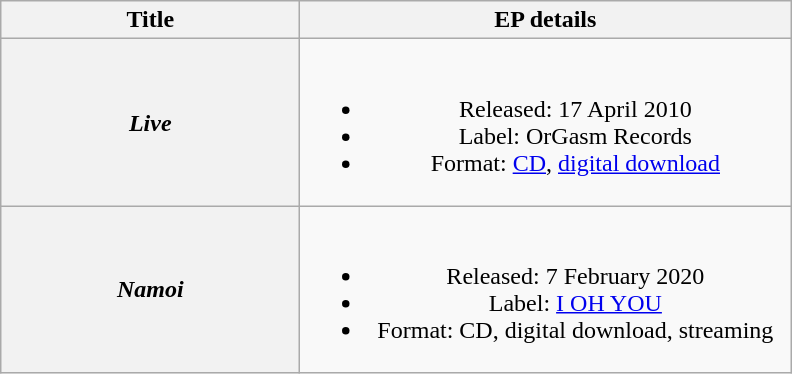<table class="wikitable plainrowheaders" style="text-align:center;" border="1">
<tr>
<th scope="col" rowspan="1" style="width:12em;">Title</th>
<th scope="col" rowspan="1" style="width:20em;">EP details</th>
</tr>
<tr>
<th scope="row"><em>Live</em></th>
<td><br><ul><li>Released: 17 April 2010</li><li>Label: OrGasm Records</li><li>Format: <a href='#'>CD</a>, <a href='#'>digital download</a></li></ul></td>
</tr>
<tr>
<th scope="row"><em>Namoi</em></th>
<td><br><ul><li>Released: 7 February 2020</li><li>Label: <a href='#'>I OH YOU</a></li><li>Format: CD, digital download, streaming</li></ul></td>
</tr>
</table>
